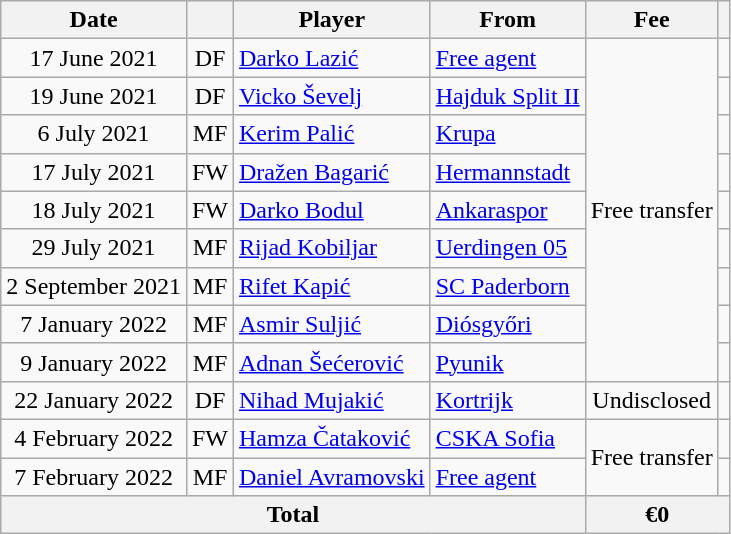<table class="wikitable" style="text-align:center;">
<tr>
<th>Date</th>
<th></th>
<th>Player</th>
<th>From</th>
<th>Fee</th>
<th></th>
</tr>
<tr>
<td>17 June 2021</td>
<td>DF</td>
<td style="text-align:left"> <a href='#'>Darko Lazić</a></td>
<td style="text-align:left"><a href='#'>Free agent</a></td>
<td rowspan=9>Free transfer</td>
<td></td>
</tr>
<tr>
<td>19 June 2021</td>
<td>DF</td>
<td style="text-align:left"> <a href='#'>Vicko Ševelj</a></td>
<td style="text-align:left"> <a href='#'>Hajduk Split II</a></td>
<td></td>
</tr>
<tr>
<td>6 July 2021</td>
<td>MF</td>
<td style="text-align:left"> <a href='#'>Kerim Palić</a></td>
<td style="text-align:left"> <a href='#'>Krupa</a></td>
<td></td>
</tr>
<tr>
<td>17 July 2021</td>
<td>FW</td>
<td style="text-align:left"> <a href='#'>Dražen Bagarić</a></td>
<td style="text-align:left"> <a href='#'>Hermannstadt</a></td>
<td></td>
</tr>
<tr>
<td>18 July 2021</td>
<td>FW</td>
<td style="text-align:left"> <a href='#'>Darko Bodul</a></td>
<td style="text-align:left"> <a href='#'>Ankaraspor</a></td>
<td></td>
</tr>
<tr>
<td>29 July 2021</td>
<td>MF</td>
<td style="text-align:left"> <a href='#'>Rijad Kobiljar</a></td>
<td style="text-align:left"> <a href='#'>Uerdingen 05</a></td>
<td></td>
</tr>
<tr>
<td>2 September 2021</td>
<td>MF</td>
<td style="text-align:left"> <a href='#'>Rifet Kapić</a></td>
<td style="text-align:left"> <a href='#'>SC Paderborn</a></td>
<td></td>
</tr>
<tr>
<td>7 January 2022</td>
<td>MF</td>
<td style="text-align:left"> <a href='#'>Asmir Suljić</a></td>
<td style="text-align:left"> <a href='#'>Diósgyőri</a></td>
<td></td>
</tr>
<tr>
<td>9 January 2022</td>
<td>MF</td>
<td style="text-align:left"> <a href='#'>Adnan Šećerović</a></td>
<td style="text-align:left"> <a href='#'>Pyunik</a></td>
<td></td>
</tr>
<tr>
<td>22 January 2022</td>
<td>DF</td>
<td style="text-align:left"> <a href='#'>Nihad Mujakić</a></td>
<td style="text-align:left"> <a href='#'>Kortrijk</a></td>
<td>Undisclosed</td>
<td></td>
</tr>
<tr>
<td>4 February 2022</td>
<td>FW</td>
<td style="text-align:left"> <a href='#'>Hamza Čataković</a></td>
<td style="text-align:left"> <a href='#'>CSKA Sofia</a></td>
<td rowspan=2>Free transfer</td>
<td></td>
</tr>
<tr>
<td>7 February 2022</td>
<td>MF</td>
<td style="text-align:left"> <a href='#'>Daniel Avramovski</a></td>
<td style="text-align:left"><a href='#'>Free agent</a></td>
<td></td>
</tr>
<tr>
<th colspan=4>Total</th>
<th colspan=2>€0</th>
</tr>
</table>
